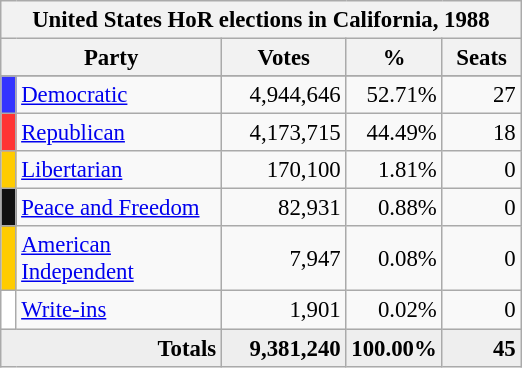<table class="wikitable" style="font-size: 95%;">
<tr>
<th colspan="5">United States HoR elections in California, 1988</th>
</tr>
<tr>
<th colspan=2 style="width: 5em">Party</th>
<th style="width: 5em">Votes</th>
<th style="width: 3em">%</th>
<th style="width: 3em">Seats</th>
</tr>
<tr>
</tr>
<tr>
<th style="background-color:#3333FF; width: 3px"></th>
<td style="width: 130px"><a href='#'>Democratic</a></td>
<td align="right">4,944,646</td>
<td align="right">52.71%</td>
<td align="right">27</td>
</tr>
<tr>
<th style="background-color:#FF3333; width: 3px"></th>
<td style="width: 130px"><a href='#'>Republican</a></td>
<td align="right">4,173,715</td>
<td align="right">44.49%</td>
<td align="right">18</td>
</tr>
<tr>
<th style="background-color:#FFCC00; width: 3px"></th>
<td style="width: 130px"><a href='#'>Libertarian</a></td>
<td align="right">170,100</td>
<td align="right">1.81%</td>
<td align="right">0</td>
</tr>
<tr>
<th style="background-color:#111111; width: 3px"></th>
<td style="width: 130px"><a href='#'>Peace and Freedom</a></td>
<td align="right">82,931</td>
<td align="right">0.88%</td>
<td align="right">0</td>
</tr>
<tr>
<th style="background-color:#FFCC00; width: 3px"></th>
<td style="width: 130px"><a href='#'>American Independent</a></td>
<td align="right">7,947</td>
<td align="right">0.08%</td>
<td align="right">0</td>
</tr>
<tr>
<th style="background-color:#FFFFFF; width: 3px"></th>
<td style="width: 130px"><a href='#'>Write-ins</a></td>
<td align="right">1,901</td>
<td align="right">0.02%</td>
<td align="right">0</td>
</tr>
<tr bgcolor="#EEEEEE">
<td colspan="2" align="right"><strong>Totals</strong></td>
<td align="right"><strong>9,381,240</strong></td>
<td align="right"><strong>100.00%</strong></td>
<td align="right"><strong>45</strong></td>
</tr>
</table>
